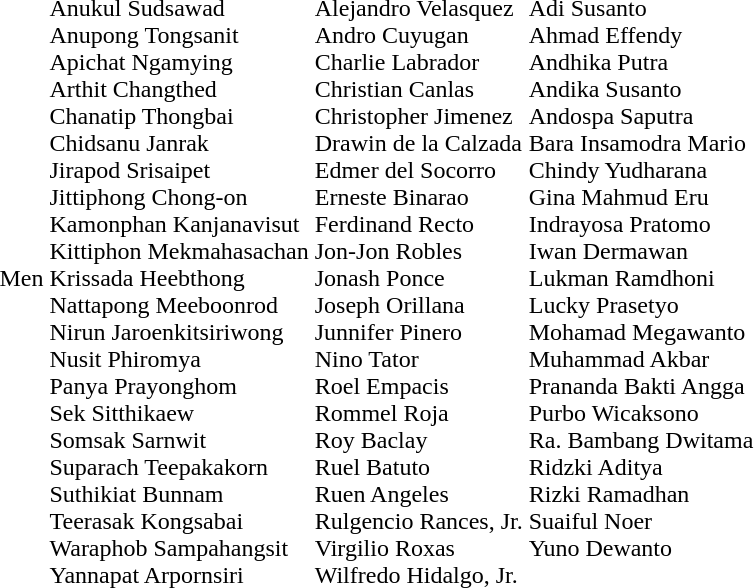<table>
<tr>
<td>Men</td>
<td nowrap=true><br>Anukul Sudsawad<br>Anupong Tongsanit<br>Apichat Ngamying<br>Arthit Changthed<br>Chanatip Thongbai<br>Chidsanu Janrak<br>Jirapod Srisaipet<br>Jittiphong Chong-on<br>Kamonphan Kanjanavisut<br>Kittiphon Mekmahasachan<br>Krissada Heebthong<br>Nattapong Meeboonrod<br>Nirun Jaroenkitsiriwong<br>Nusit Phiromya<br>Panya Prayonghom<br>Sek Sitthikaew<br>Somsak Sarnwit<br>Suparach Teepakakorn<br>Suthikiat Bunnam<br>Teerasak Kongsabai<br>Waraphob Sampahangsit<br>Yannapat Arpornsiri</td>
<td nowrap=true><br>Alejandro Velasquez<br>Andro Cuyugan<br>Charlie Labrador<br>Christian Canlas<br>Christopher Jimenez<br>Drawin de la Calzada<br>Edmer del Socorro<br>Erneste Binarao<br>Ferdinand Recto<br>Jon-Jon Robles<br>Jonash Ponce<br>Joseph Orillana<br>Junnifer Pinero<br>Nino Tator<br>Roel Empacis<br>Rommel Roja<br>Roy Baclay<br>Ruel Batuto<br>Ruen Angeles<br>Rulgencio Rances, Jr.<br>Virgilio Roxas<br>Wilfredo Hidalgo, Jr.</td>
<td nowrap=true valign=top><br>Adi Susanto<br>Ahmad Effendy<br>Andhika Putra<br>Andika Susanto<br>Andospa Saputra<br>Bara Insamodra Mario<br>Chindy Yudharana<br>Gina Mahmud Eru<br>Indrayosa Pratomo<br>Iwan Dermawan<br>Lukman Ramdhoni<br>Lucky Prasetyo<br>Mohamad Megawanto<br>Muhammad Akbar<br>Prananda Bakti Angga<br>Purbo Wicaksono<br>Ra. Bambang Dwitama<br>Ridzki Aditya<br>Rizki Ramadhan<br>Suaiful Noer<br>Yuno Dewanto</td>
</tr>
</table>
